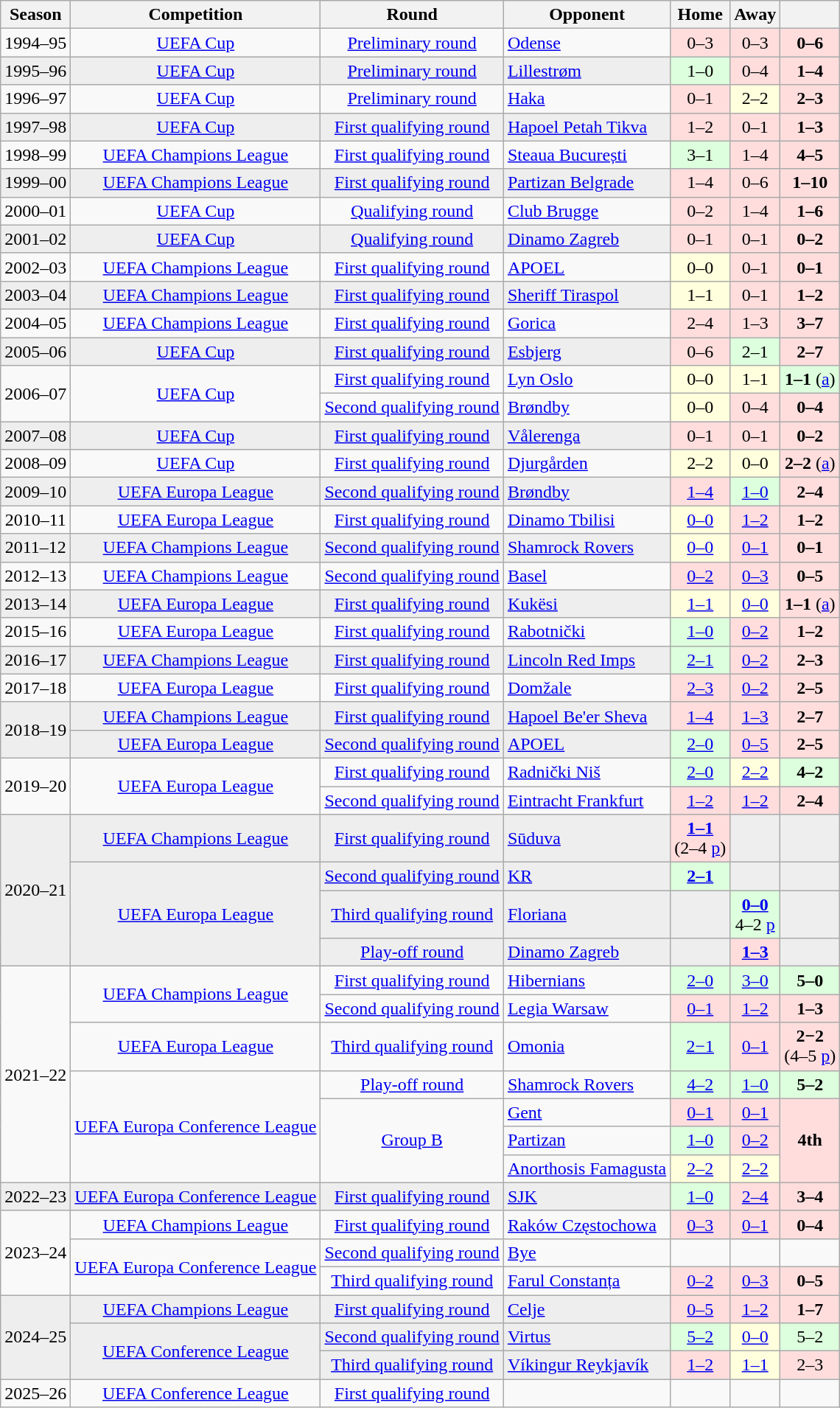<table class="wikitable collapsible collapsed">
<tr>
<th>Season</th>
<th>Competition</th>
<th>Round</th>
<th>Opponent</th>
<th>Home</th>
<th>Away</th>
<th></th>
</tr>
<tr align=center>
<td>1994–95</td>
<td><a href='#'>UEFA Cup</a></td>
<td><a href='#'>Preliminary round</a></td>
<td align=left> <a href='#'>Odense</a></td>
<td bgcolor=#ffdddd>0–3</td>
<td bgcolor=#ffdddd>0–3</td>
<td bgcolor=#ffdddd><strong>0–6</strong></td>
</tr>
<tr bgcolor=#EEEEEE align=center>
<td>1995–96</td>
<td><a href='#'>UEFA Cup</a></td>
<td><a href='#'>Preliminary round</a></td>
<td align=left> <a href='#'>Lillestrøm</a></td>
<td bgcolor=#ddffdd>1–0</td>
<td bgcolor=#ffdddd>0–4</td>
<td bgcolor=#ffdddd><strong>1–4</strong></td>
</tr>
<tr align=center>
<td>1996–97</td>
<td><a href='#'>UEFA Cup</a></td>
<td><a href='#'>Preliminary round</a></td>
<td align=left> <a href='#'>Haka</a></td>
<td bgcolor=#ffdddd>0–1</td>
<td bgcolor=#ffffdd>2–2</td>
<td bgcolor=#ffdddd><strong>2–3</strong></td>
</tr>
<tr bgcolor=#EEEEEE align=center>
<td>1997–98</td>
<td><a href='#'>UEFA Cup</a></td>
<td><a href='#'>First qualifying round</a></td>
<td align=left> <a href='#'>Hapoel Petah Tikva</a></td>
<td bgcolor=#ffdddd>1–2</td>
<td bgcolor=#ffdddd>0–1</td>
<td bgcolor=#ffdddd><strong>1–3</strong></td>
</tr>
<tr align=center>
<td>1998–99</td>
<td><a href='#'>UEFA Champions League</a></td>
<td><a href='#'>First qualifying round</a></td>
<td align=left> <a href='#'>Steaua București</a></td>
<td bgcolor=#ddffdd>3–1</td>
<td bgcolor=#ffdddd>1–4</td>
<td bgcolor=#ffdddd><strong>4–5</strong></td>
</tr>
<tr bgcolor=#EEEEEE align=center>
<td>1999–00</td>
<td><a href='#'>UEFA Champions League</a></td>
<td><a href='#'>First qualifying round</a></td>
<td align=left> <a href='#'>Partizan Belgrade</a></td>
<td bgcolor=#ffdddd>1–4</td>
<td bgcolor=#ffdddd>0–6</td>
<td bgcolor=#ffdddd><strong>1–10</strong></td>
</tr>
<tr align=center>
<td>2000–01</td>
<td><a href='#'>UEFA Cup</a></td>
<td><a href='#'>Qualifying round</a></td>
<td align=left> <a href='#'>Club Brugge</a></td>
<td bgcolor=#ffdddd>0–2</td>
<td bgcolor=#ffdddd>1–4</td>
<td bgcolor=#ffdddd><strong>1–6</strong></td>
</tr>
<tr bgcolor=#EEEEEE align=center>
<td>2001–02</td>
<td><a href='#'>UEFA Cup</a></td>
<td><a href='#'>Qualifying round</a></td>
<td align=left> <a href='#'>Dinamo Zagreb</a></td>
<td bgcolor=#ffdddd>0–1</td>
<td bgcolor=#ffdddd>0–1</td>
<td bgcolor=#ffdddd><strong>0–2</strong></td>
</tr>
<tr align=center>
<td>2002–03</td>
<td><a href='#'>UEFA Champions League</a></td>
<td><a href='#'>First qualifying round</a></td>
<td align=left> <a href='#'>APOEL</a></td>
<td bgcolor=#ffffdd>0–0</td>
<td bgcolor=#ffdddd>0–1</td>
<td bgcolor=#ffdddd><strong>0–1</strong></td>
</tr>
<tr bgcolor=#EEEEEE align=center>
<td>2003–04</td>
<td><a href='#'>UEFA Champions League</a></td>
<td><a href='#'>First qualifying round</a></td>
<td align=left> <a href='#'>Sheriff Tiraspol</a></td>
<td bgcolor=#ffffdd>1–1</td>
<td bgcolor=#ffdddd>0–1</td>
<td bgcolor=#ffdddd><strong>1–2</strong></td>
</tr>
<tr align=center>
<td>2004–05</td>
<td><a href='#'>UEFA Champions League</a></td>
<td><a href='#'>First qualifying round</a></td>
<td align=left> <a href='#'>Gorica</a></td>
<td bgcolor=#ffdddd>2–4</td>
<td bgcolor=#ffdddd>1–3</td>
<td bgcolor=#ffdddd><strong>3–7</strong></td>
</tr>
<tr bgcolor=#EEEEEE align=center>
<td>2005–06</td>
<td><a href='#'>UEFA Cup</a></td>
<td><a href='#'>First qualifying round</a></td>
<td align=left> <a href='#'>Esbjerg</a></td>
<td bgcolor=#ffdddd>0–6</td>
<td bgcolor=#ddffdd>2–1</td>
<td bgcolor=#ffdddd><strong>2–7</strong></td>
</tr>
<tr align=center>
<td rowspan=2>2006–07</td>
<td rowspan=2><a href='#'>UEFA Cup</a></td>
<td><a href='#'>First qualifying round</a></td>
<td align=left> <a href='#'>Lyn Oslo</a></td>
<td bgcolor=#ffffdd>0–0</td>
<td bgcolor=#ffffdd>1–1</td>
<td bgcolor=#ddffdd><strong>1–1</strong> (<a href='#'>a</a>)</td>
</tr>
<tr align=center>
<td><a href='#'>Second qualifying round</a></td>
<td align=left> <a href='#'>Brøndby</a></td>
<td bgcolor=#ffffdd>0–0</td>
<td bgcolor=#ffdddd>0–4</td>
<td bgcolor=#ffdddd><strong>0–4</strong></td>
</tr>
<tr bgcolor=#EEEEEE align=center>
<td>2007–08</td>
<td><a href='#'>UEFA Cup</a></td>
<td><a href='#'>First qualifying round</a></td>
<td align=left> <a href='#'>Vålerenga</a></td>
<td bgcolor=#ffdddd>0–1</td>
<td bgcolor=#ffdddd>0–1</td>
<td bgcolor=#ffdddd><strong>0–2</strong></td>
</tr>
<tr align=center>
<td>2008–09</td>
<td><a href='#'>UEFA Cup</a></td>
<td><a href='#'>First qualifying round</a></td>
<td align=left> <a href='#'>Djurgården</a></td>
<td bgcolor=#ffffdd>2–2</td>
<td bgcolor=#ffffdd>0–0</td>
<td bgcolor=#ffdddd><strong>2–2</strong> (<a href='#'>a</a>)</td>
</tr>
<tr bgcolor=#EEEEEE align=center>
<td>2009–10</td>
<td><a href='#'>UEFA Europa League</a></td>
<td><a href='#'>Second qualifying round</a></td>
<td align=left> <a href='#'>Brøndby</a></td>
<td bgcolor=#ffdddd><a href='#'>1–4</a></td>
<td bgcolor=#ddffdd><a href='#'>1–0</a></td>
<td bgcolor=#ffdddd><strong>2–4</strong></td>
</tr>
<tr align=center>
<td>2010–11</td>
<td><a href='#'>UEFA Europa League</a></td>
<td><a href='#'>First qualifying round</a></td>
<td align=left> <a href='#'>Dinamo Tbilisi</a></td>
<td bgcolor=#ffffdd><a href='#'>0–0</a></td>
<td bgcolor=#ffdddd><a href='#'>1–2</a></td>
<td bgcolor=#ffdddd><strong>1–2</strong></td>
</tr>
<tr bgcolor=#EEEEEE align=center>
<td>2011–12</td>
<td><a href='#'>UEFA Champions League</a></td>
<td><a href='#'>Second qualifying round</a></td>
<td align=left> <a href='#'>Shamrock Rovers</a></td>
<td bgcolor=#ffffdd><a href='#'>0–0</a></td>
<td bgcolor=#ffdddd><a href='#'>0–1</a></td>
<td bgcolor=#ffdddd><strong>0–1</strong></td>
</tr>
<tr align=center>
<td>2012–13</td>
<td><a href='#'>UEFA Champions League</a></td>
<td><a href='#'>Second qualifying round</a></td>
<td align=left> <a href='#'>Basel</a></td>
<td bgcolor=#ffdddd><a href='#'>0–2</a></td>
<td bgcolor=#ffdddd><a href='#'>0–3</a></td>
<td bgcolor=#ffdddd><strong>0–5</strong></td>
</tr>
<tr bgcolor=#EEEEEE align=center>
<td>2013–14</td>
<td><a href='#'>UEFA Europa League</a></td>
<td><a href='#'>First qualifying round</a></td>
<td align=left> <a href='#'>Kukësi</a></td>
<td bgcolor=#ffffdd><a href='#'>1–1</a></td>
<td bgcolor=#ffffdd><a href='#'>0–0</a></td>
<td bgcolor=#ffdddd><strong>1–1</strong> (<a href='#'>a</a>)</td>
</tr>
<tr align=center>
<td>2015–16</td>
<td><a href='#'>UEFA Europa League</a></td>
<td><a href='#'>First qualifying round</a></td>
<td align=left> <a href='#'>Rabotnički</a></td>
<td bgcolor=#ddffdd><a href='#'>1–0</a></td>
<td bgcolor=#ffdddd><a href='#'>0–2</a></td>
<td bgcolor=#ffdddd><strong>1–2</strong></td>
</tr>
<tr bgcolor=#EEEEEE align=center>
<td>2016–17</td>
<td><a href='#'>UEFA Champions League</a></td>
<td><a href='#'>First qualifying round</a></td>
<td align=left> <a href='#'>Lincoln Red Imps</a></td>
<td bgcolor=#ddffdd><a href='#'>2–1</a></td>
<td bgcolor=#ffdddd><a href='#'>0–2</a></td>
<td bgcolor=#ffdddd><strong>2–3</strong></td>
</tr>
<tr align=center>
<td>2017–18</td>
<td><a href='#'>UEFA Europa League</a></td>
<td><a href='#'>First qualifying round</a></td>
<td align=left> <a href='#'>Domžale</a></td>
<td bgcolor=#ffdddd><a href='#'>2–3</a></td>
<td bgcolor=#ffdddd><a href='#'>0–2</a></td>
<td bgcolor=#ffdddd><strong>2–5</strong></td>
</tr>
<tr bgcolor=#EEEEEE align=center>
<td rowspan=2>2018–19</td>
<td><a href='#'>UEFA Champions League</a></td>
<td><a href='#'>First qualifying round</a></td>
<td align=left> <a href='#'>Hapoel Be'er Sheva</a></td>
<td bgcolor=#ffdddd><a href='#'>1–4</a></td>
<td bgcolor=#ffdddd><a href='#'>1–3</a></td>
<td bgcolor=#ffdddd><strong>2–7</strong></td>
</tr>
<tr bgcolor=#EEEEEE align=center>
<td><a href='#'>UEFA Europa League</a></td>
<td><a href='#'>Second qualifying round</a></td>
<td align=left> <a href='#'>APOEL</a></td>
<td bgcolor=#ddffdd><a href='#'>2–0</a></td>
<td bgcolor=#ffdddd><a href='#'>0–5</a></td>
<td bgcolor=#ffdddd><strong>2–5</strong></td>
</tr>
<tr align=center>
<td rowspan=2>2019–20</td>
<td rowspan=2><a href='#'>UEFA Europa League</a></td>
<td><a href='#'>First qualifying round</a></td>
<td align=left> <a href='#'>Radnički Niš</a></td>
<td bgcolor=#ddffdd><a href='#'>2–0</a></td>
<td bgcolor=#ffffdd><a href='#'>2–2</a></td>
<td bgcolor=#ddffdd><strong>4–2</strong></td>
</tr>
<tr align=center>
<td><a href='#'>Second qualifying round</a></td>
<td align=left> <a href='#'>Eintracht Frankfurt</a></td>
<td bgcolor=#ffdddd><a href='#'>1–2</a></td>
<td bgcolor=#ffdddd><a href='#'>1–2</a></td>
<td bgcolor=#ffdddd><strong>2–4</strong></td>
</tr>
<tr bgcolor=#EEEEEE align=center>
<td rowspan=4>2020–21</td>
<td><a href='#'>UEFA Champions League</a></td>
<td><a href='#'>First qualifying round</a></td>
<td align=left> <a href='#'>Sūduva</a></td>
<td bgcolor=#ffdddd><strong><a href='#'>1–1</a> </strong><br>(2–4 <a href='#'>p</a>)</td>
<td></td>
<td></td>
</tr>
<tr bgcolor=#EEEEEE align=center>
<td rowspan=3><a href='#'>UEFA Europa League</a></td>
<td><a href='#'>Second qualifying round</a></td>
<td align=left> <a href='#'>KR</a></td>
<td bgcolor=#ddffdd><strong><a href='#'>2–1</a></strong></td>
<td></td>
<td></td>
</tr>
<tr bgcolor=#EEEEEE align=center>
<td><a href='#'>Third qualifying round</a></td>
<td align=left> <a href='#'>Floriana</a></td>
<td></td>
<td bgcolor=#ddffdd><strong><a href='#'>0–0</a> </strong><br>4–2 <a href='#'>p</a></td>
<td></td>
</tr>
<tr bgcolor=#EEEEEE align=center>
<td><a href='#'>Play-off round</a></td>
<td align=left> <a href='#'>Dinamo Zagreb</a></td>
<td></td>
<td bgcolor=#ffdddd><strong><a href='#'>1–3</a></strong></td>
<td></td>
</tr>
<tr align=center>
<td rowspan=7>2021–22</td>
<td rowspan=2><a href='#'>UEFA Champions League</a></td>
<td><a href='#'>First qualifying round</a></td>
<td align=left> <a href='#'>Hibernians</a></td>
<td bgcolor=#ddffdd><a href='#'>2–0</a></td>
<td bgcolor=#ddffdd><a href='#'>3–0</a></td>
<td bgcolor=#ddffdd><strong>5–0</strong></td>
</tr>
<tr align=center>
<td><a href='#'>Second qualifying round</a></td>
<td align=left> <a href='#'>Legia Warsaw</a></td>
<td bgcolor=#ffdddd><a href='#'>0–1</a></td>
<td bgcolor=#ffdddd><a href='#'>1–2</a></td>
<td bgcolor=#ffdddd><strong>1–3</strong></td>
</tr>
<tr align=center>
<td><a href='#'>UEFA Europa League</a></td>
<td><a href='#'>Third qualifying round</a></td>
<td align=left> <a href='#'>Omonia</a></td>
<td bgcolor=#ddffdd><a href='#'>2−1</a> </td>
<td bgcolor=#ffdddd><a href='#'>0–1</a></td>
<td bgcolor=#ffdddd><strong>2−2</strong> <br>(4–5 <a href='#'>p</a>)</td>
</tr>
<tr align=center>
<td rowspan=4><a href='#'>UEFA Europa Conference League</a></td>
<td><a href='#'>Play-off round</a></td>
<td align=left> <a href='#'>Shamrock Rovers</a></td>
<td bgcolor=#ddffdd><a href='#'>4–2</a></td>
<td bgcolor=#ddffdd><a href='#'>1–0</a></td>
<td bgcolor=#ddffdd><strong>5–2</strong></td>
</tr>
<tr align=center>
<td rowspan=3><a href='#'>Group B</a></td>
<td align=left> <a href='#'>Gent</a></td>
<td bgcolor=#ffdddd><a href='#'>0–1</a></td>
<td bgcolor=#ffdddd><a href='#'>0–1</a></td>
<td bgcolor=#ffdddd rowspan=3><strong>4th</strong></td>
</tr>
<tr align=center>
<td align=left> <a href='#'>Partizan</a></td>
<td bgcolor=#ddffdd><a href='#'>1–0</a></td>
<td bgcolor=#ffdddd><a href='#'>0–2</a></td>
</tr>
<tr align=center>
<td align=left> <a href='#'>Anorthosis Famagusta</a></td>
<td bgcolor=#ffffdd><a href='#'>2–2</a></td>
<td bgcolor=#ffffdd><a href='#'>2–2</a></td>
</tr>
<tr bgcolor=#EEEEEE align=center>
<td>2022–23</td>
<td><a href='#'>UEFA Europa Conference League</a></td>
<td><a href='#'>First qualifying round</a></td>
<td align=left> <a href='#'>SJK</a></td>
<td bgcolor=#ddffdd><a href='#'>1–0</a></td>
<td bgcolor=#ffdddd><a href='#'>2–4</a> </td>
<td bgcolor=#ffdddd><strong>3–4</strong></td>
</tr>
<tr align=center>
<td rowspan=3>2023–24</td>
<td><a href='#'>UEFA Champions League</a></td>
<td><a href='#'>First qualifying round</a></td>
<td align=left> <a href='#'>Raków Częstochowa</a></td>
<td bgcolor=#ffdddd><a href='#'>0–3</a></td>
<td bgcolor=#ffdddd><a href='#'>0–1</a></td>
<td bgcolor=#ffdddd><strong>0–4</strong></td>
</tr>
<tr align=center>
<td rowspan=2><a href='#'>UEFA Europa Conference League</a></td>
<td><a href='#'>Second qualifying round</a></td>
<td align=left><a href='#'>Bye</a></td>
<td></td>
<td></td>
<td></td>
</tr>
<tr align=center>
<td><a href='#'>Third qualifying round</a></td>
<td align=left> <a href='#'>Farul Constanța</a></td>
<td bgcolor=#ffdddd><a href='#'>0–2</a></td>
<td bgcolor=#ffdddd><a href='#'>0–3</a></td>
<td bgcolor=#ffdddd><strong>0–5</strong></td>
</tr>
<tr bgcolor=#EEEEEE align=center>
<td rowspan=3>2024–25</td>
<td><a href='#'>UEFA Champions League</a></td>
<td><a href='#'>First qualifying round</a></td>
<td align=left> <a href='#'>Celje</a></td>
<td bgcolor=#ffdddd><a href='#'>0–5</a></td>
<td bgcolor=#ffdddd><a href='#'>1–2</a></td>
<td bgcolor=#ffdddd><strong>1–7</strong></td>
</tr>
<tr bgcolor=#EEEEEE align=center>
<td rowspan=2><a href='#'>UEFA Conference League</a></td>
<td><a href='#'>Second qualifying round</a></td>
<td align=left> <a href='#'>Virtus</a></td>
<td bgcolor=#ddffdd><a href='#'>5–2</a> </td>
<td bgcolor=#ffffdd><a href='#'>0–0</a></td>
<td bgcolor=#ddffdd>5–2</td>
</tr>
<tr bgcolor=#EEEEEE align=center>
<td><a href='#'>Third qualifying round</a></td>
<td align=left> <a href='#'>Víkingur Reykjavík</a></td>
<td bgcolor=#ffdddd><a href='#'>1–2</a></td>
<td bgcolor=#ffffdd><a href='#'>1–1</a></td>
<td bgcolor=#ffdddd>2–3</td>
</tr>
<tr align=center>
<td>2025–26</td>
<td><a href='#'>UEFA Conference League</a></td>
<td><a href='#'>First qualifying round</a></td>
<td align=left></td>
<td></td>
<td></td>
<td></td>
</tr>
</table>
